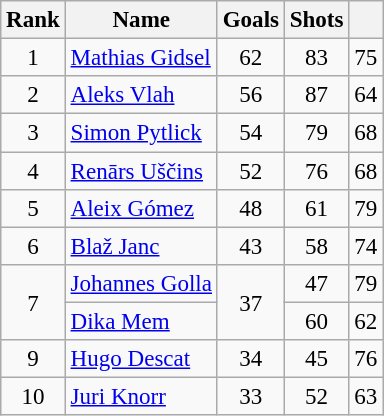<table class="wikitable sortable" style="text-align: center; font-size: 96%;">
<tr>
<th>Rank</th>
<th>Name</th>
<th>Goals</th>
<th>Shots</th>
<th></th>
</tr>
<tr>
<td>1</td>
<td style="text-align: left;"> <a href='#'>Mathias Gidsel</a></td>
<td>62</td>
<td>83</td>
<td>75</td>
</tr>
<tr>
<td>2</td>
<td style="text-align: left;"> <a href='#'>Aleks Vlah</a></td>
<td>56</td>
<td>87</td>
<td>64</td>
</tr>
<tr>
<td>3</td>
<td style="text-align: left;"> <a href='#'>Simon Pytlick</a></td>
<td>54</td>
<td>79</td>
<td>68</td>
</tr>
<tr>
<td>4</td>
<td style="text-align: left;"> <a href='#'>Renārs Uščins</a></td>
<td>52</td>
<td>76</td>
<td>68</td>
</tr>
<tr>
<td>5</td>
<td style="text-align: left;"> <a href='#'>Aleix Gómez</a></td>
<td>48</td>
<td>61</td>
<td>79</td>
</tr>
<tr>
<td>6</td>
<td style="text-align: left;"> <a href='#'>Blaž Janc</a></td>
<td>43</td>
<td>58</td>
<td>74</td>
</tr>
<tr>
<td rowspan="2">7</td>
<td style="text-align: left;"> <a href='#'>Johannes Golla</a></td>
<td rowspan="2">37</td>
<td>47</td>
<td>79</td>
</tr>
<tr>
<td style="text-align: left;"> <a href='#'>Dika Mem</a></td>
<td>60</td>
<td>62</td>
</tr>
<tr>
<td>9</td>
<td style="text-align: left;"> <a href='#'>Hugo Descat</a></td>
<td>34</td>
<td>45</td>
<td>76</td>
</tr>
<tr>
<td>10</td>
<td style="text-align: left;"> <a href='#'>Juri Knorr</a></td>
<td>33</td>
<td>52</td>
<td>63</td>
</tr>
</table>
